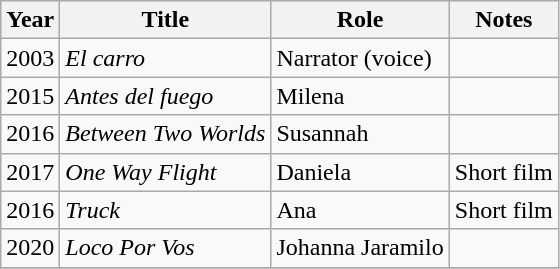<table class="wikitable sortable">
<tr>
<th>Year</th>
<th>Title</th>
<th>Role</th>
<th>Notes</th>
</tr>
<tr>
<td>2003</td>
<td><em>El carro</em></td>
<td>Narrator (voice)</td>
<td></td>
</tr>
<tr>
<td>2015</td>
<td><em>Antes del fuego</em></td>
<td>Milena</td>
<td></td>
</tr>
<tr>
<td>2016</td>
<td><em>Between Two Worlds</em></td>
<td>Susannah</td>
<td></td>
</tr>
<tr>
<td>2017</td>
<td><em>One Way Flight</em></td>
<td>Daniela</td>
<td>Short film</td>
</tr>
<tr>
<td>2016</td>
<td><em>Truck</em></td>
<td>Ana</td>
<td>Short film</td>
</tr>
<tr>
<td>2020</td>
<td><em>Loco Por Vos</em></td>
<td>Johanna Jaramilo</td>
<td></td>
</tr>
<tr>
</tr>
</table>
